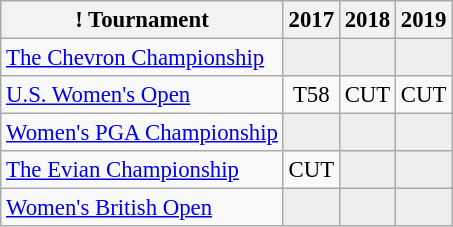<table class="wikitable" style="font-size:95%;text-align:center;">
<tr>
<th>! Tournament</th>
<th>2017</th>
<th>2018</th>
<th>2019</th>
</tr>
<tr>
<td align=left><a href='#'>The Chevron Championship</a></td>
<td style="background:#eeeeee;"></td>
<td style="background:#eeeeee;"></td>
<td style="background:#eeeeee;"></td>
</tr>
<tr>
<td align=left><a href='#'>U.S. Women's Open</a></td>
<td>T58</td>
<td>CUT</td>
<td>CUT</td>
</tr>
<tr>
<td align=left><a href='#'>Women's PGA Championship</a></td>
<td style="background:#eeeeee;"></td>
<td style="background:#eeeeee;"></td>
<td style="background:#eeeeee;"></td>
</tr>
<tr>
<td align=left><a href='#'>The Evian Championship</a></td>
<td>CUT</td>
<td style="background:#eeeeee;"></td>
<td style="background:#eeeeee;"></td>
</tr>
<tr>
<td align=left><a href='#'>Women's British Open</a></td>
<td style="background:#eeeeee;"></td>
<td style="background:#eeeeee;"></td>
<td style="background:#eeeeee;"></td>
</tr>
</table>
